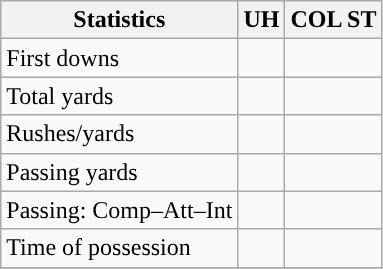<table class="wikitable" style="float: left;">
<tr>
<th>Statistics</th>
<th>UH</th>
<th>COL ST</th>
</tr>
<tr>
<td>First downs</td>
<td></td>
<td></td>
</tr>
<tr>
<td>Total yards</td>
<td></td>
<td></td>
</tr>
<tr>
<td>Rushes/yards</td>
<td></td>
<td></td>
</tr>
<tr>
<td>Passing yards</td>
<td></td>
<td></td>
</tr>
<tr>
<td>Passing: Comp–Att–Int</td>
<td></td>
<td></td>
</tr>
<tr>
<td>Time of possession</td>
<td></td>
<td></td>
</tr>
<tr>
</tr>
</table>
